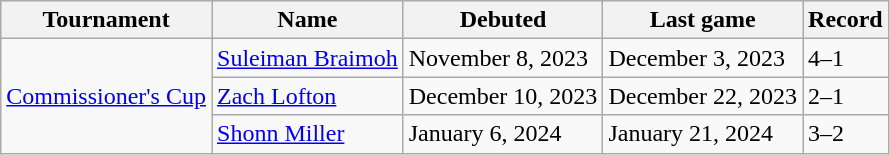<table class="wikitable">
<tr>
<th>Tournament</th>
<th>Name</th>
<th>Debuted</th>
<th>Last game</th>
<th>Record</th>
</tr>
<tr>
<td rowspan=3><a href='#'>Commissioner's Cup</a></td>
<td><a href='#'>Suleiman Braimoh</a></td>
<td>November 8, 2023 </td>
<td>December 3, 2023 </td>
<td>4–1</td>
</tr>
<tr>
<td><a href='#'>Zach Lofton</a></td>
<td>December 10, 2023 </td>
<td>December 22, 2023 </td>
<td>2–1</td>
</tr>
<tr>
<td><a href='#'>Shonn Miller</a></td>
<td>January 6, 2024 </td>
<td>January 21, 2024 </td>
<td>3–2</td>
</tr>
</table>
